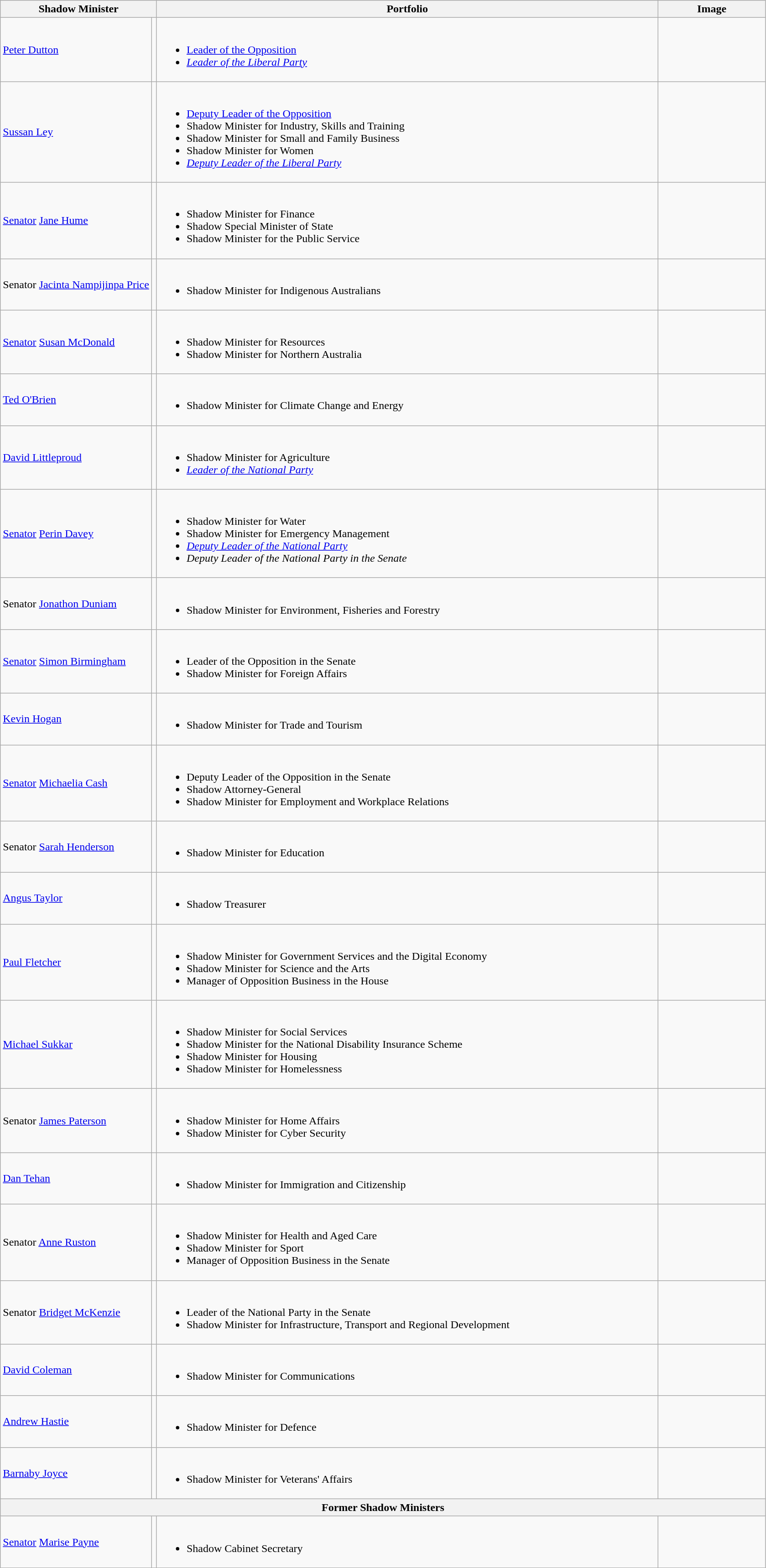<table class="wikitable">
<tr>
<th width=80 colspan="2">Shadow Minister</th>
<th width=725>Portfolio</th>
<th width=150>Image</th>
</tr>
<tr>
<td><a href='#'>Peter Dutton</a> </td>
<td></td>
<td><br><ul><li><a href='#'>Leader of the Opposition</a></li><li><a href='#'><em>Leader of the Liberal Party</em></a></li></ul></td>
<td></td>
</tr>
<tr>
<td><a href='#'>Sussan Ley</a> </td>
<td></td>
<td><br><ul><li><a href='#'>Deputy Leader of the Opposition</a></li><li>Shadow Minister for Industry, Skills and Training</li><li>Shadow Minister for Small and Family Business</li><li>Shadow Minister for Women</li><li><a href='#'><em>Deputy Leader of the Liberal Party</em></a></li></ul></td>
<td></td>
</tr>
<tr>
<td><a href='#'>Senator</a> <a href='#'>Jane Hume</a></td>
<td></td>
<td><br><ul><li>Shadow Minister for Finance</li><li>Shadow Special Minister of State</li><li>Shadow Minister for the Public Service</li></ul></td>
<td></td>
</tr>
<tr>
<td>Senator <a href='#'>Jacinta Nampijinpa Price</a></td>
<td></td>
<td><br><ul><li>Shadow Minister for Indigenous Australians</li></ul></td>
<td></td>
</tr>
<tr>
<td><a href='#'>Senator</a> <a href='#'>Susan McDonald</a></td>
<td></td>
<td><br><ul><li>Shadow Minister for Resources</li><li>Shadow Minister for Northern Australia</li></ul></td>
<td></td>
</tr>
<tr>
<td><a href='#'>Ted O'Brien</a> </td>
<td></td>
<td><br><ul><li>Shadow Minister for Climate Change and Energy</li></ul></td>
<td></td>
</tr>
<tr>
<td><a href='#'>David Littleproud</a> </td>
<td></td>
<td><br><ul><li>Shadow Minister for Agriculture</li><li><a href='#'><em>Leader of the National Party</em></a></li></ul></td>
<td></td>
</tr>
<tr>
<td><a href='#'>Senator</a> <a href='#'>Perin Davey</a></td>
<td></td>
<td><br><ul><li>Shadow Minister for Water</li><li>Shadow Minister for Emergency Management</li><li><a href='#'><em>Deputy Leader of the National Party</em></a></li><li><em>Deputy Leader of the National Party in the Senate</em></li></ul></td>
</tr>
<tr>
<td>Senator <a href='#'>Jonathon Duniam</a></td>
<td></td>
<td><br><ul><li>Shadow Minister for Environment, Fisheries and Forestry</li></ul></td>
<td></td>
</tr>
<tr>
<td><a href='#'>Senator</a> <a href='#'>Simon Birmingham</a></td>
<td></td>
<td><br><ul><li>Leader of the Opposition in the Senate</li><li>Shadow Minister for Foreign Affairs</li></ul></td>
<td></td>
</tr>
<tr>
<td><a href='#'>Kevin Hogan</a> </td>
<td></td>
<td><br><ul><li>Shadow Minister for Trade and Tourism</li></ul></td>
<td></td>
</tr>
<tr>
<td><a href='#'>Senator</a> <a href='#'>Michaelia Cash</a></td>
<td></td>
<td><br><ul><li>Deputy Leader of the Opposition in the Senate</li><li>Shadow Attorney-General</li><li>Shadow Minister for Employment and Workplace Relations</li></ul></td>
<td></td>
</tr>
<tr>
<td>Senator <a href='#'>Sarah Henderson</a></td>
<td></td>
<td><br><ul><li>Shadow Minister for Education</li></ul></td>
<td></td>
</tr>
<tr>
<td><a href='#'>Angus Taylor</a> </td>
<td></td>
<td><br><ul><li>Shadow Treasurer</li></ul></td>
<td></td>
</tr>
<tr>
<td><a href='#'>Paul Fletcher</a> </td>
<td></td>
<td><br><ul><li>Shadow Minister for Government Services and the Digital Economy</li><li>Shadow Minister for Science and the Arts</li><li>Manager of Opposition Business in the House</li></ul></td>
<td></td>
</tr>
<tr>
<td><a href='#'>Michael Sukkar</a> </td>
<td></td>
<td><br><ul><li>Shadow Minister for Social Services</li><li>Shadow Minister for the National Disability Insurance Scheme</li><li>Shadow Minister for Housing</li><li>Shadow Minister for Homelessness</li></ul></td>
<td></td>
</tr>
<tr>
<td>Senator <a href='#'>James Paterson</a></td>
<td></td>
<td><br><ul><li>Shadow Minister for Home Affairs</li><li>Shadow Minister for Cyber Security</li></ul></td>
<td></td>
</tr>
<tr>
<td><a href='#'>Dan Tehan</a> </td>
<td></td>
<td><br><ul><li>Shadow Minister for Immigration and Citizenship</li></ul></td>
<td></td>
</tr>
<tr>
<td>Senator <a href='#'>Anne Ruston</a></td>
<td></td>
<td><br><ul><li>Shadow Minister for Health and Aged Care</li><li>Shadow Minister for Sport</li><li>Manager of Opposition Business in the Senate</li></ul></td>
<td></td>
</tr>
<tr>
<td>Senator <a href='#'>Bridget McKenzie</a></td>
<td></td>
<td><br><ul><li>Leader of the National Party in the Senate</li><li>Shadow Minister for Infrastructure, Transport and Regional Development</li></ul></td>
<td></td>
</tr>
<tr>
<td><a href='#'>David Coleman</a> </td>
<td></td>
<td><br><ul><li>Shadow Minister for Communications</li></ul></td>
<td></td>
</tr>
<tr>
<td><a href='#'>Andrew Hastie</a> </td>
<td></td>
<td><br><ul><li>Shadow Minister for Defence</li></ul></td>
<td></td>
</tr>
<tr>
<td><a href='#'>Barnaby Joyce</a> </td>
<td></td>
<td><br><ul><li>Shadow Minister for Veterans' Affairs</li></ul></td>
<td></td>
</tr>
<tr>
<th colspan="4">Former Shadow Ministers</th>
</tr>
<tr>
<td><a href='#'>Senator</a> <a href='#'>Marise Payne</a></td>
<td></td>
<td><br><ul><li>Shadow Cabinet Secretary </li></ul></td>
<td></td>
</tr>
</table>
